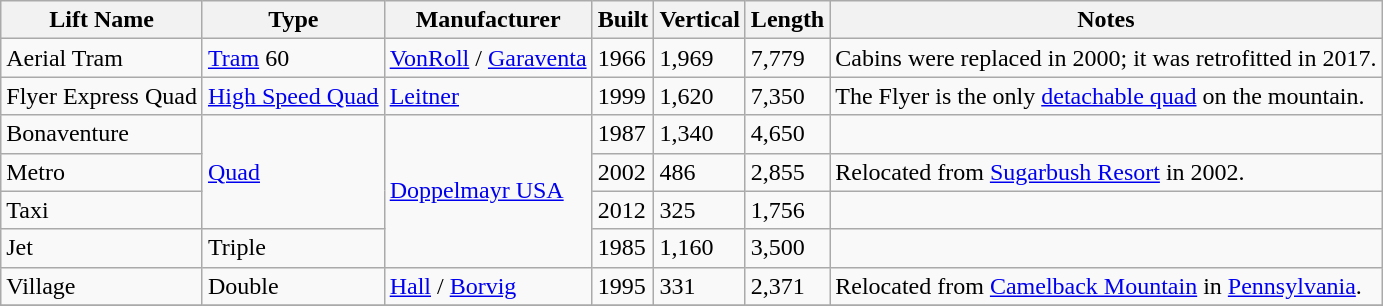<table class="wikitable">
<tr>
<th>Lift Name</th>
<th>Type</th>
<th>Manufacturer</th>
<th>Built</th>
<th>Vertical<br></th>
<th>Length<br></th>
<th>Notes</th>
</tr>
<tr>
<td>Aerial Tram</td>
<td><a href='#'>Tram</a> 60</td>
<td><a href='#'>VonRoll</a> / <a href='#'>Garaventa</a></td>
<td>1966</td>
<td>1,969</td>
<td>7,779</td>
<td>Cabins were replaced in 2000; it was retrofitted in 2017.</td>
</tr>
<tr>
<td>Flyer Express Quad</td>
<td><a href='#'>High Speed Quad</a></td>
<td><a href='#'>Leitner</a></td>
<td>1999</td>
<td>1,620</td>
<td>7,350</td>
<td>The Flyer is the only <a href='#'>detachable quad</a> on the mountain.</td>
</tr>
<tr>
<td>Bonaventure</td>
<td rowspan="3"><a href='#'>Quad</a></td>
<td rowspan="4"><a href='#'>Doppelmayr USA</a></td>
<td>1987</td>
<td>1,340</td>
<td>4,650</td>
<td></td>
</tr>
<tr>
<td>Metro</td>
<td>2002</td>
<td>486</td>
<td>2,855</td>
<td>Relocated from <a href='#'>Sugarbush Resort</a> in 2002.</td>
</tr>
<tr>
<td>Taxi</td>
<td>2012</td>
<td>325</td>
<td>1,756</td>
<td></td>
</tr>
<tr>
<td>Jet</td>
<td>Triple</td>
<td>1985</td>
<td>1,160</td>
<td>3,500</td>
<td></td>
</tr>
<tr>
<td>Village</td>
<td>Double</td>
<td><a href='#'>Hall</a> / <a href='#'>Borvig</a></td>
<td>1995</td>
<td>331</td>
<td>2,371</td>
<td>Relocated from <a href='#'>Camelback Mountain</a> in <a href='#'>Pennsylvania</a>.</td>
</tr>
<tr>
</tr>
</table>
